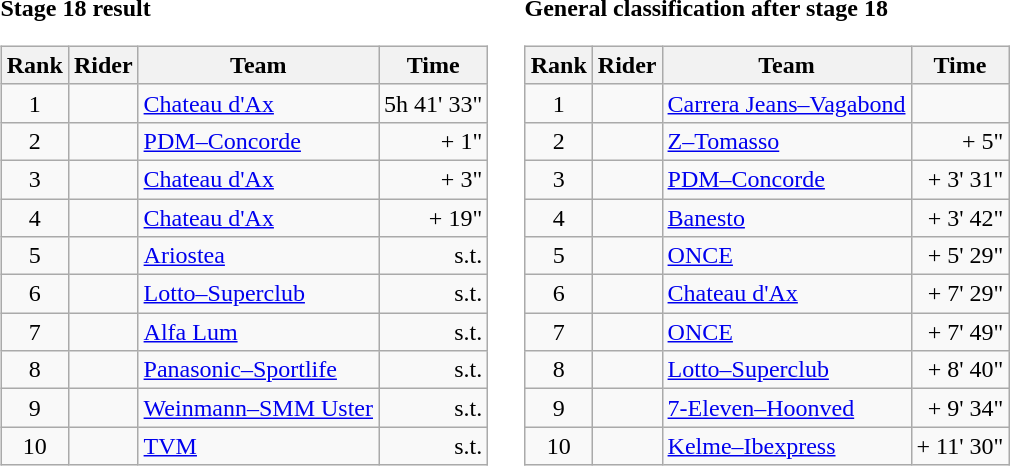<table>
<tr>
<td><strong>Stage 18 result</strong><br><table class="wikitable">
<tr>
<th scope="col">Rank</th>
<th scope="col">Rider</th>
<th scope="col">Team</th>
<th scope="col">Time</th>
</tr>
<tr>
<td style="text-align:center;">1</td>
<td></td>
<td><a href='#'>Chateau d'Ax</a></td>
<td style="text-align:right;">5h 41' 33"</td>
</tr>
<tr>
<td style="text-align:center;">2</td>
<td></td>
<td><a href='#'>PDM–Concorde</a></td>
<td style="text-align:right;">+ 1"</td>
</tr>
<tr>
<td style="text-align:center;">3</td>
<td></td>
<td><a href='#'>Chateau d'Ax</a></td>
<td align="right">+ 3"</td>
</tr>
<tr>
<td style="text-align:center;">4</td>
<td></td>
<td><a href='#'>Chateau d'Ax</a></td>
<td align="right">+ 19"</td>
</tr>
<tr>
<td style="text-align:center;">5</td>
<td></td>
<td><a href='#'>Ariostea</a></td>
<td align="right">s.t.</td>
</tr>
<tr>
<td style="text-align:center;">6</td>
<td></td>
<td><a href='#'>Lotto–Superclub</a></td>
<td align="right">s.t.</td>
</tr>
<tr>
<td style="text-align:center;">7</td>
<td></td>
<td><a href='#'>Alfa Lum</a></td>
<td align="right">s.t.</td>
</tr>
<tr>
<td style="text-align:center;">8</td>
<td></td>
<td><a href='#'>Panasonic–Sportlife</a></td>
<td align="right">s.t.</td>
</tr>
<tr>
<td style="text-align:center;">9</td>
<td></td>
<td><a href='#'>Weinmann–SMM Uster</a></td>
<td align="right">s.t.</td>
</tr>
<tr>
<td style="text-align:center;">10</td>
<td></td>
<td><a href='#'>TVM</a></td>
<td align="right">s.t.</td>
</tr>
</table>
</td>
<td></td>
<td><strong>General classification after stage 18</strong><br><table class="wikitable">
<tr>
<th scope="col">Rank</th>
<th scope="col">Rider</th>
<th scope="col">Team</th>
<th scope="col">Time</th>
</tr>
<tr>
<td style="text-align:center;">1</td>
<td> </td>
<td><a href='#'>Carrera Jeans–Vagabond</a></td>
<td style="text-align:right;"></td>
</tr>
<tr>
<td style="text-align:center;">2</td>
<td></td>
<td><a href='#'>Z–Tomasso</a></td>
<td style="text-align:right;">+ 5"</td>
</tr>
<tr>
<td style="text-align:center;">3</td>
<td></td>
<td><a href='#'>PDM–Concorde</a></td>
<td style="text-align:right;">+ 3' 31"</td>
</tr>
<tr>
<td style="text-align:center;">4</td>
<td></td>
<td><a href='#'>Banesto</a></td>
<td style="text-align:right;">+ 3' 42"</td>
</tr>
<tr>
<td style="text-align:center;">5</td>
<td></td>
<td><a href='#'>ONCE</a></td>
<td style="text-align:right;">+ 5' 29"</td>
</tr>
<tr>
<td style="text-align:center;">6</td>
<td></td>
<td><a href='#'>Chateau d'Ax</a></td>
<td style="text-align:right;">+ 7' 29"</td>
</tr>
<tr>
<td style="text-align:center;">7</td>
<td></td>
<td><a href='#'>ONCE</a></td>
<td style="text-align:right;">+ 7' 49"</td>
</tr>
<tr>
<td style="text-align:center;">8</td>
<td></td>
<td><a href='#'>Lotto–Superclub</a></td>
<td style="text-align:right;">+ 8' 40"</td>
</tr>
<tr>
<td style="text-align:center;">9</td>
<td></td>
<td><a href='#'>7-Eleven–Hoonved</a></td>
<td style="text-align:right;">+ 9' 34"</td>
</tr>
<tr>
<td style="text-align:center;">10</td>
<td></td>
<td><a href='#'>Kelme–Ibexpress</a></td>
<td style="text-align:right;">+ 11' 30"</td>
</tr>
</table>
</td>
</tr>
</table>
